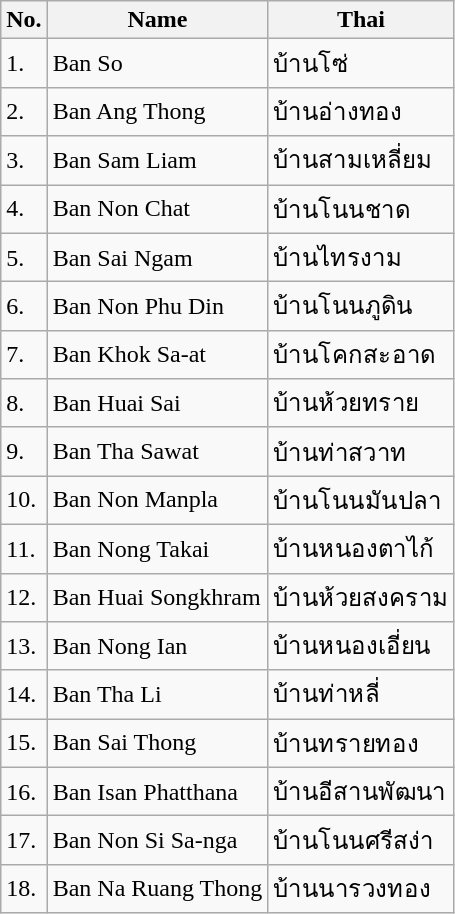<table class="wikitable sortable">
<tr>
<th>No.</th>
<th>Name</th>
<th>Thai</th>
</tr>
<tr>
<td>1.</td>
<td>Ban So</td>
<td>บ้านโซ่</td>
</tr>
<tr>
<td>2.</td>
<td>Ban Ang Thong</td>
<td>บ้านอ่างทอง</td>
</tr>
<tr>
<td>3.</td>
<td>Ban Sam Liam</td>
<td>บ้านสามเหลี่ยม</td>
</tr>
<tr>
<td>4.</td>
<td>Ban Non Chat</td>
<td>บ้านโนนชาด</td>
</tr>
<tr>
<td>5.</td>
<td>Ban Sai Ngam</td>
<td>บ้านไทรงาม</td>
</tr>
<tr>
<td>6.</td>
<td>Ban Non Phu Din</td>
<td>บ้านโนนภูดิน</td>
</tr>
<tr>
<td>7.</td>
<td>Ban Khok Sa-at</td>
<td>บ้านโคกสะอาด</td>
</tr>
<tr>
<td>8.</td>
<td>Ban Huai Sai</td>
<td>บ้านห้วยทราย</td>
</tr>
<tr>
<td>9.</td>
<td>Ban Tha Sawat</td>
<td>บ้านท่าสวาท</td>
</tr>
<tr>
<td>10.</td>
<td>Ban Non Manpla</td>
<td>บ้านโนนมันปลา</td>
</tr>
<tr>
<td>11.</td>
<td>Ban Nong Takai</td>
<td>บ้านหนองตาไก้</td>
</tr>
<tr>
<td>12.</td>
<td>Ban Huai Songkhram</td>
<td>บ้านห้วยสงคราม</td>
</tr>
<tr>
<td>13.</td>
<td>Ban Nong Ian</td>
<td>บ้านหนองเอี่ยน</td>
</tr>
<tr>
<td>14.</td>
<td>Ban Tha Li</td>
<td>บ้านท่าหลี่</td>
</tr>
<tr>
<td>15.</td>
<td>Ban Sai Thong</td>
<td>บ้านทรายทอง</td>
</tr>
<tr>
<td>16.</td>
<td>Ban Isan Phatthana</td>
<td>บ้านอีสานพัฒนา</td>
</tr>
<tr>
<td>17.</td>
<td>Ban Non Si Sa-nga</td>
<td>บ้านโนนศรีสง่า</td>
</tr>
<tr>
<td>18.</td>
<td>Ban Na Ruang Thong</td>
<td>บ้านนารวงทอง</td>
</tr>
</table>
